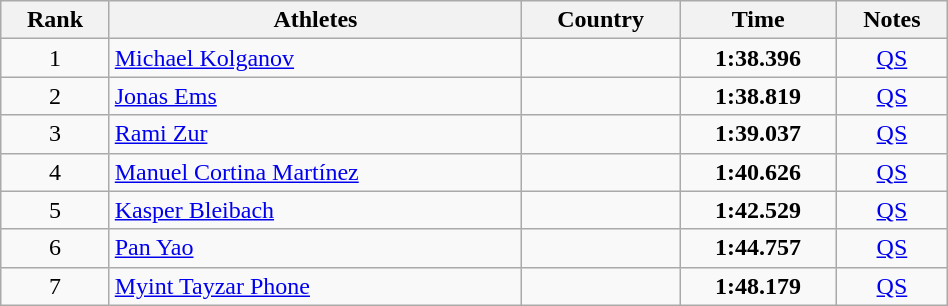<table class="wikitable sortable" width=50% style="text-align:center">
<tr>
<th>Rank</th>
<th>Athletes</th>
<th>Country</th>
<th>Time</th>
<th>Notes</th>
</tr>
<tr>
<td>1</td>
<td align=left><a href='#'>Michael Kolganov</a></td>
<td align=left></td>
<td><strong>1:38.396 </strong></td>
<td><a href='#'>QS</a></td>
</tr>
<tr>
<td>2</td>
<td align=left><a href='#'>Jonas Ems</a></td>
<td align=left></td>
<td><strong>1:38.819 </strong></td>
<td><a href='#'>QS</a></td>
</tr>
<tr>
<td>3</td>
<td align=left><a href='#'>Rami Zur</a></td>
<td align=left></td>
<td><strong>1:39.037 </strong></td>
<td><a href='#'>QS</a></td>
</tr>
<tr>
<td>4</td>
<td align=left><a href='#'>Manuel Cortina Martínez</a></td>
<td align=left></td>
<td><strong>1:40.626  </strong></td>
<td><a href='#'>QS</a></td>
</tr>
<tr>
<td>5</td>
<td align=left><a href='#'>Kasper Bleibach</a></td>
<td align=left></td>
<td><strong>1:42.529 </strong></td>
<td><a href='#'>QS</a></td>
</tr>
<tr>
<td>6</td>
<td align=left><a href='#'>Pan Yao</a></td>
<td align=left></td>
<td><strong>1:44.757  </strong></td>
<td><a href='#'>QS</a></td>
</tr>
<tr>
<td>7</td>
<td align=left><a href='#'>Myint Tayzar Phone</a></td>
<td align=left></td>
<td><strong>1:48.179 </strong></td>
<td><a href='#'>QS</a></td>
</tr>
</table>
